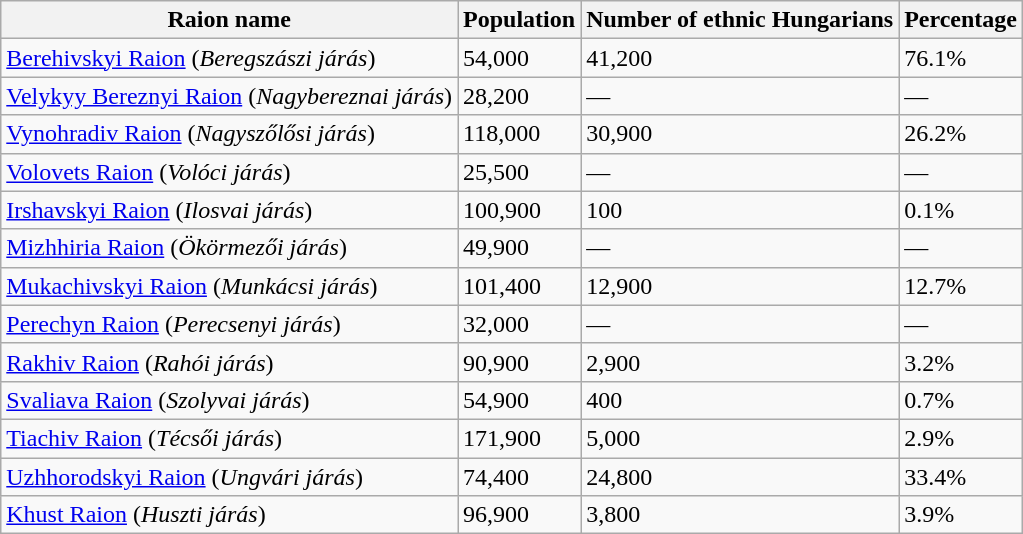<table class="wikitable sortable">
<tr>
<th>Raion name</th>
<th>Population</th>
<th>Number of ethnic Hungarians</th>
<th>Percentage</th>
</tr>
<tr>
<td><a href='#'>Berehivskyi Raion</a> (<em>Beregszászi járás</em>)</td>
<td>54,000</td>
<td>41,200</td>
<td>76.1%</td>
</tr>
<tr>
<td><a href='#'>Velykyy Bereznyi Raion</a> (<em>Nagybereznai járás</em>)</td>
<td>28,200</td>
<td>—</td>
<td>—</td>
</tr>
<tr>
<td><a href='#'>Vynohradiv Raion</a> (<em>Nagyszőlősi járás</em>)</td>
<td>118,000</td>
<td>30,900</td>
<td>26.2%</td>
</tr>
<tr>
<td><a href='#'>Volovets Raion</a> (<em>Volóci járás</em>)</td>
<td>25,500</td>
<td>—</td>
<td>—</td>
</tr>
<tr>
<td><a href='#'>Irshavskyi Raion</a> (<em>Ilosvai járás</em>)</td>
<td>100,900</td>
<td>100</td>
<td>0.1%</td>
</tr>
<tr>
<td><a href='#'>Mizhhiria Raion</a> (<em>Ökörmezői járás</em>)</td>
<td>49,900</td>
<td>—</td>
<td>—</td>
</tr>
<tr>
<td><a href='#'>Mukachivskyi Raion</a> (<em>Munkácsi járás</em>)</td>
<td>101,400</td>
<td>12,900</td>
<td>12.7%</td>
</tr>
<tr>
<td><a href='#'>Perechyn Raion</a> (<em>Perecsenyi járás</em>)</td>
<td>32,000</td>
<td>—</td>
<td>—</td>
</tr>
<tr>
<td><a href='#'>Rakhiv Raion</a> (<em>Rahói járás</em>)</td>
<td>90,900</td>
<td>2,900</td>
<td>3.2%</td>
</tr>
<tr>
<td><a href='#'>Svaliava Raion</a> (<em>Szolyvai járás</em>)</td>
<td>54,900</td>
<td>400</td>
<td>0.7%</td>
</tr>
<tr>
<td><a href='#'>Tiachiv Raion</a> (<em>Técsői járás</em>)</td>
<td>171,900</td>
<td>5,000</td>
<td>2.9%</td>
</tr>
<tr>
<td><a href='#'>Uzhhorodskyi Raion</a> (<em>Ungvári járás</em>)</td>
<td>74,400</td>
<td>24,800</td>
<td>33.4%</td>
</tr>
<tr>
<td><a href='#'>Khust Raion</a> (<em>Huszti járás</em>)</td>
<td>96,900</td>
<td>3,800</td>
<td>3.9%</td>
</tr>
</table>
